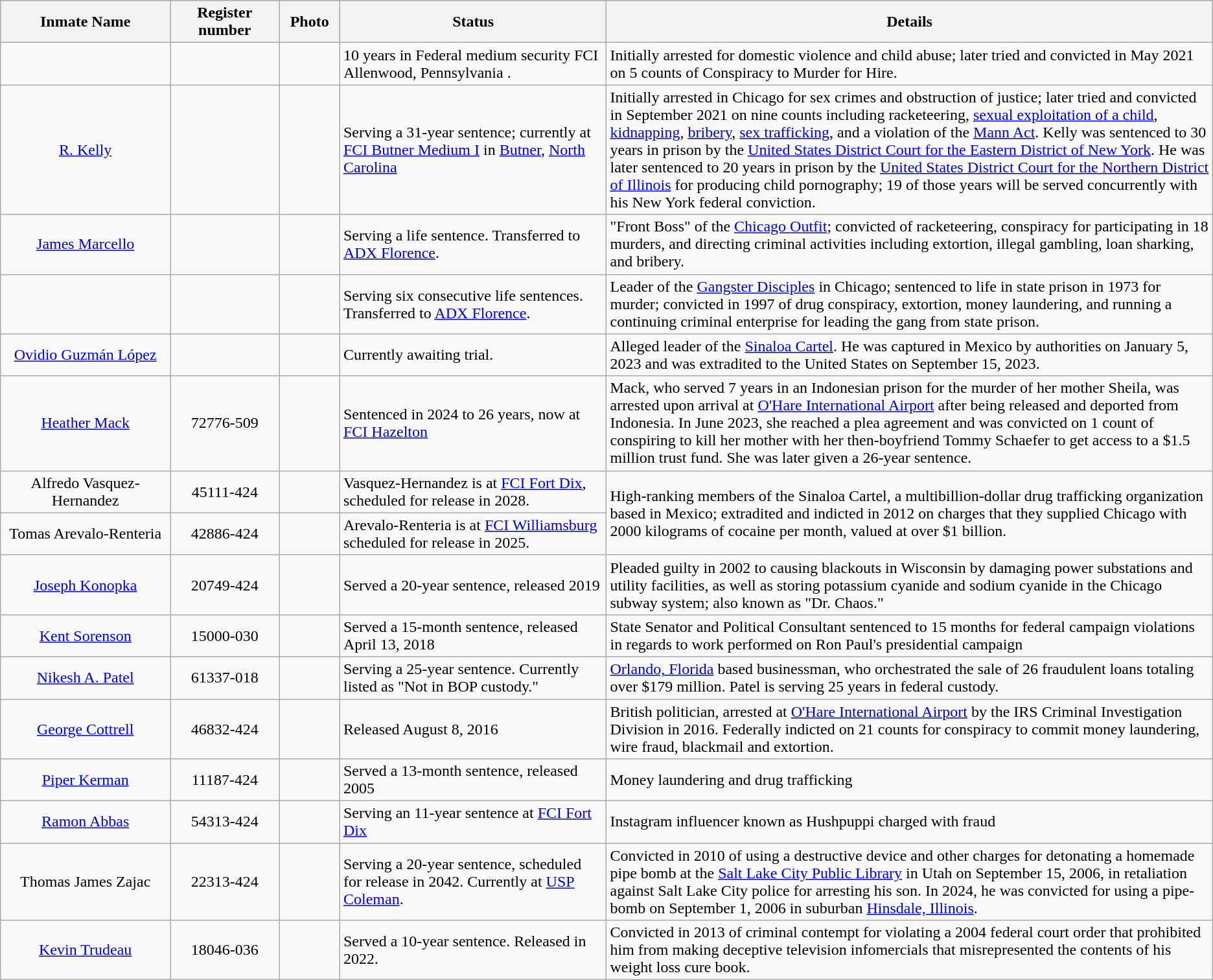<table class="wikitable sortable">
<tr>
<th width="14%">Inmate Name</th>
<th width="9%">Register number</th>
<th width="5%">Photo</th>
<th width="22%">Status</th>
<th width="55%">Details</th>
</tr>
<tr>
<td style="text-align:center;"></td>
<td style="text-align:center;"></td>
<td></td>
<td>10 years in Federal medium security FCI Allenwood, Pennsylvania .</td>
<td>Initially arrested for domestic violence and child abuse; later tried and convicted in May 2021 on 5 counts of Conspiracy to Murder for Hire.</td>
</tr>
<tr>
<td style="text-align:center;"><a href='#'>R. Kelly</a></td>
<td style="text-align:center;"></td>
<td style="text-align:center;"></td>
<td>Serving a 31-year sentence; currently at <a href='#'>FCI Butner Medium I</a> in <a href='#'>Butner</a>, <a href='#'>North Carolina</a></td>
<td>Initially arrested in Chicago for sex crimes and obstruction of justice; later tried and convicted in September 2021 on nine counts including racketeering, <a href='#'>sexual exploitation of a child</a>, <a href='#'>kidnapping</a>, <a href='#'>bribery</a>, <a href='#'>sex trafficking</a>, and a violation of the <a href='#'>Mann Act</a>. Kelly was sentenced to 30 years in prison by the <a href='#'>United States District Court for the Eastern District of New York</a>. He was later sentenced to 20 years in prison by the <a href='#'>United States District Court for the Northern District of Illinois</a> for producing child pornography; 19 of those years will be served concurrently with his New York federal conviction.</td>
</tr>
<tr>
<td style="text-align:center;"><a href='#'>James Marcello</a></td>
<td style="text-align:center;"></td>
<td style="text-align:center;"></td>
<td>Serving a life sentence. Transferred to <a href='#'>ADX Florence</a>.</td>
<td>"Front Boss" of the <a href='#'>Chicago Outfit</a>; convicted of racketeering, conspiracy for participating in 18 murders, and directing criminal activities including extortion, illegal gambling, loan sharking, and bribery.</td>
</tr>
<tr>
<td style="text-align:center;"></td>
<td style="text-align:center;"> </td>
<td style="text-align:center;"></td>
<td>Serving six consecutive life sentences. Transferred to <a href='#'>ADX Florence</a>.</td>
<td>Leader of the <a href='#'>Gangster Disciples</a> in Chicago; sentenced to life in state prison in 1973 for murder; convicted in 1997 of drug conspiracy, extortion, money laundering, and running a continuing criminal enterprise for leading the gang from state prison.</td>
</tr>
<tr>
<td style="text-align:center;"><a href='#'>Ovidio Guzmán López</a></td>
<td style="text-align:center;"></td>
<td style="text-align:center;"></td>
<td>Currently awaiting trial.</td>
<td>Alleged leader of the <a href='#'>Sinaloa Cartel</a>. He was captured in Mexico by authorities on January 5, 2023 and was extradited to the United States on September 15, 2023.</td>
</tr>
<tr>
<td style="text-align:center;"><a href='#'>Heather Mack</a></td>
<td style="text-align:center;">72776-509</td>
<td style="text-align:center;"></td>
<td>Sentenced in 2024 to 26 years, now at <a href='#'>FCI Hazelton</a></td>
<td>Mack, who served 7 years in an Indonesian prison for the murder of her mother Sheila, was arrested upon arrival at <a href='#'>O'Hare International Airport</a> after being released and deported from Indonesia. In June 2023, she reached a plea agreement and was convicted on 1 count of conspiring to kill her mother with her then-boyfriend Tommy Schaefer to get access to a $1.5 million trust fund. She was later given a 26-year sentence.</td>
</tr>
<tr>
<td style="text-align:center;">Alfredo Vasquez-Hernandez</td>
<td style="text-align:center;">45111-424</td>
<td style="text-align:center;"></td>
<td>Vasquez-Hernandez is at <a href='#'>FCI Fort Dix</a>, scheduled for release in 2028.</td>
<td rowspan=2>High-ranking members of the Sinaloa Cartel, a multibillion-dollar drug trafficking organization based in Mexico; extradited and indicted in 2012 on charges that they supplied Chicago with 2000 kilograms of cocaine per month, valued at over $1 billion.</td>
</tr>
<tr>
<td style="text-align:center;">Tomas Arevalo-Renteria</td>
<td style="text-align:center;">42886-424</td>
<td style="text-align:center;"></td>
<td>Arevalo-Renteria is at <a href='#'>FCI Williamsburg</a> scheduled for release in 2025.</td>
</tr>
<tr>
<td style="text-align:center;"><a href='#'>Joseph Konopka</a></td>
<td style="text-align:center;">20749-424</td>
<td></td>
<td>Served a 20-year sentence, released 2019</td>
<td>Pleaded guilty in 2002 to causing blackouts in Wisconsin by damaging power substations and utility facilities, as well as storing potassium cyanide and sodium cyanide in the Chicago subway system; also known as "Dr. Chaos."</td>
</tr>
<tr>
<td style="text-align:center;"><a href='#'>Kent Sorenson</a></td>
<td style="text-align:center;">15000-030</td>
<td></td>
<td>Served a 15-month sentence, released April 13, 2018</td>
<td>State Senator and Political Consultant sentenced to 15 months for federal campaign violations in regards to work performed on Ron Paul's presidential campaign</td>
</tr>
<tr>
<td style="text-align:center;"><a href='#'>Nikesh A. Patel</a></td>
<td style="text-align:center;">61337-018</td>
<td></td>
<td>Serving a 25-year sentence. Currently listed as "Not in BOP custody."</td>
<td><a href='#'>Orlando, Florida</a> based businessman, who orchestrated the sale of 26 fraudulent loans totaling over $179 million. Patel is serving 25 years in federal custody.</td>
</tr>
<tr>
<td style="text-align:center;"><a href='#'>George Cottrell</a></td>
<td style="text-align:center;">46832-424</td>
<td></td>
<td>Released August 8, 2016</td>
<td>British politician, arrested at <a href='#'>O'Hare International Airport</a> by the IRS Criminal Investigation Division in 2016. Federally indicted on 21 counts for conspiracy to commit money laundering, wire fraud, blackmail and extortion.</td>
</tr>
<tr>
<td style="text-align:center;"><a href='#'>Piper Kerman</a></td>
<td style="text-align:center;">11187-424</td>
<td></td>
<td>Served a 13-month sentence, released 2005</td>
<td>Money laundering and drug trafficking</td>
</tr>
<tr>
<td style="text-align:center;"><a href='#'>Ramon Abbas</a></td>
<td style="text-align:center;">54313-424</td>
<td></td>
<td>Serving an 11-year sentence at <a href='#'>FCI Fort Dix</a></td>
<td>Instagram influencer known as Hushpuppi charged with fraud</td>
</tr>
<tr>
<td style="text-align:center;">Thomas James Zajac</td>
<td style="text-align:center;">22313-424</td>
<td></td>
<td>Serving a 20-year sentence, scheduled for release in 2042. Currently at <a href='#'>USP Coleman</a>.</td>
<td>Convicted in 2010 of using a destructive device and other charges for detonating a homemade pipe bomb at the <a href='#'>Salt Lake City Public Library</a> in Utah on September 15, 2006, in retaliation against Salt Lake City police for arresting his son. In 2024, he was convicted for using a pipe-bomb on September 1, 2006 in suburban <a href='#'>Hinsdale, Illinois</a>.</td>
</tr>
<tr>
<td style="text-align:center;"><a href='#'>Kevin Trudeau</a></td>
<td style="text-align:center;">18046-036</td>
<td></td>
<td>Served a 10-year sentence. Released in 2022.</td>
<td>Convicted in 2013 of criminal contempt for violating a 2004 federal court order that prohibited him from making deceptive television infomercials that misrepresented the contents of his weight loss cure book.</td>
</tr>
</table>
